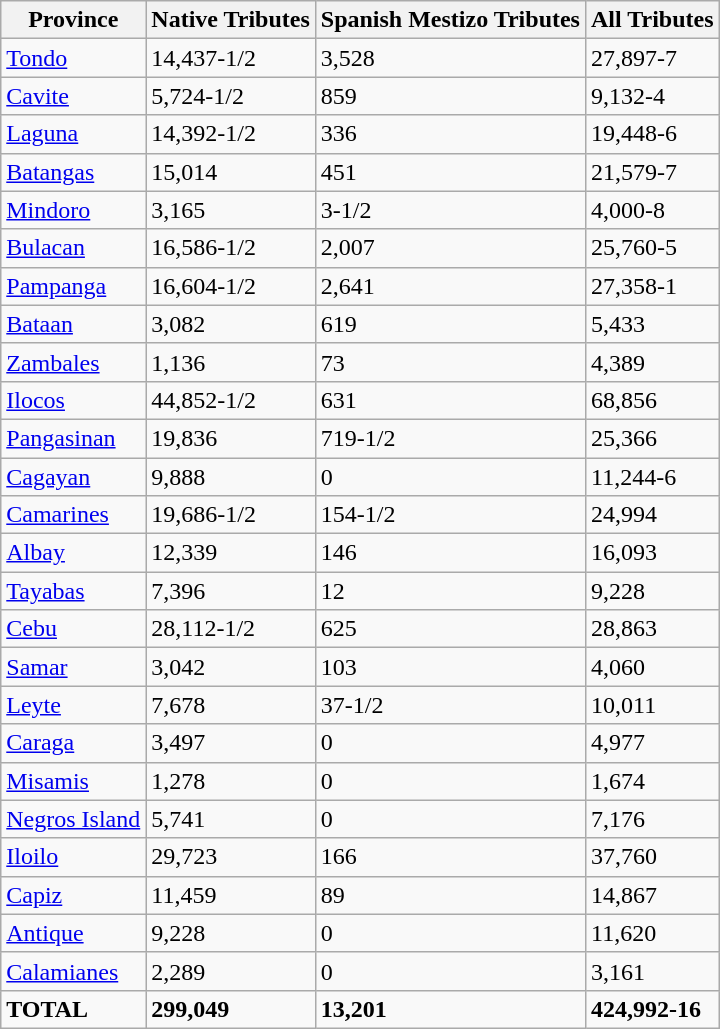<table class="wikitable">
<tr>
<th>Province</th>
<th>Native Tributes</th>
<th>Spanish Mestizo Tributes</th>
<th>All Tributes</th>
</tr>
<tr>
<td><a href='#'>Tondo</a></td>
<td>14,437-1/2</td>
<td>3,528</td>
<td>27,897-7</td>
</tr>
<tr>
<td><a href='#'>Cavite</a></td>
<td>5,724-1/2</td>
<td>859</td>
<td>9,132-4</td>
</tr>
<tr>
<td><a href='#'>Laguna</a></td>
<td>14,392-1/2</td>
<td>336</td>
<td>19,448-6</td>
</tr>
<tr>
<td><a href='#'>Batangas</a></td>
<td>15,014</td>
<td>451</td>
<td>21,579-7</td>
</tr>
<tr>
<td><a href='#'>Mindoro</a></td>
<td>3,165</td>
<td>3-1/2</td>
<td>4,000-8</td>
</tr>
<tr>
<td><a href='#'>Bulacan</a></td>
<td>16,586-1/2</td>
<td>2,007</td>
<td>25,760-5</td>
</tr>
<tr>
<td><a href='#'>Pampanga</a></td>
<td>16,604-1/2</td>
<td>2,641</td>
<td>27,358-1</td>
</tr>
<tr>
<td><a href='#'>Bataan</a></td>
<td>3,082</td>
<td>619</td>
<td>5,433</td>
</tr>
<tr>
<td><a href='#'>Zambales</a></td>
<td>1,136</td>
<td>73</td>
<td>4,389</td>
</tr>
<tr>
<td><a href='#'>Ilocos</a></td>
<td>44,852-1/2</td>
<td>631</td>
<td>68,856</td>
</tr>
<tr>
<td><a href='#'>Pangasinan</a></td>
<td>19,836</td>
<td>719-1/2</td>
<td>25,366</td>
</tr>
<tr>
<td><a href='#'>Cagayan</a></td>
<td>9,888</td>
<td>0</td>
<td>11,244-6</td>
</tr>
<tr>
<td><a href='#'>Camarines</a></td>
<td>19,686-1/2</td>
<td>154-1/2</td>
<td>24,994</td>
</tr>
<tr>
<td><a href='#'>Albay</a></td>
<td>12,339</td>
<td>146</td>
<td>16,093</td>
</tr>
<tr>
<td><a href='#'>Tayabas</a></td>
<td>7,396</td>
<td>12</td>
<td>9,228</td>
</tr>
<tr>
<td><a href='#'>Cebu</a></td>
<td>28,112-1/2</td>
<td>625</td>
<td>28,863</td>
</tr>
<tr>
<td><a href='#'>Samar</a></td>
<td>3,042</td>
<td>103</td>
<td>4,060</td>
</tr>
<tr>
<td><a href='#'>Leyte</a></td>
<td>7,678</td>
<td>37-1/2</td>
<td>10,011</td>
</tr>
<tr>
<td><a href='#'>Caraga</a></td>
<td>3,497</td>
<td>0</td>
<td>4,977</td>
</tr>
<tr>
<td><a href='#'>Misamis</a></td>
<td>1,278</td>
<td>0</td>
<td>1,674</td>
</tr>
<tr>
<td><a href='#'>Negros Island</a></td>
<td>5,741</td>
<td>0</td>
<td>7,176</td>
</tr>
<tr>
<td><a href='#'>Iloilo</a></td>
<td>29,723</td>
<td>166</td>
<td>37,760</td>
</tr>
<tr>
<td><a href='#'>Capiz</a></td>
<td>11,459</td>
<td>89</td>
<td>14,867</td>
</tr>
<tr>
<td><a href='#'>Antique</a></td>
<td>9,228</td>
<td>0</td>
<td>11,620</td>
</tr>
<tr>
<td><a href='#'>Calamianes</a></td>
<td>2,289</td>
<td>0</td>
<td>3,161</td>
</tr>
<tr>
<td><strong>TOTAL</strong></td>
<td><strong>299,049</strong></td>
<td><strong>13,201</strong></td>
<td><strong> 424,992-16</strong></td>
</tr>
</table>
